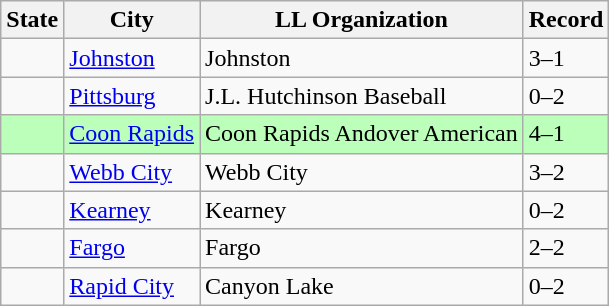<table class="wikitable">
<tr>
<th>State</th>
<th>City</th>
<th>LL Organization</th>
<th>Record</th>
</tr>
<tr>
<td><strong></strong></td>
<td><a href='#'>Johnston</a></td>
<td>Johnston</td>
<td>3–1</td>
</tr>
<tr>
<td><strong></strong></td>
<td><a href='#'>Pittsburg</a></td>
<td>J.L. Hutchinson Baseball</td>
<td>0–2</td>
</tr>
<tr bgcolor="bbffbb">
<td><strong></strong></td>
<td><a href='#'>Coon Rapids</a></td>
<td>Coon Rapids Andover American</td>
<td>4–1</td>
</tr>
<tr>
<td><strong></strong></td>
<td><a href='#'>Webb City</a></td>
<td>Webb City</td>
<td>3–2</td>
</tr>
<tr>
<td><strong></strong></td>
<td><a href='#'>Kearney</a></td>
<td>Kearney</td>
<td>0–2</td>
</tr>
<tr>
<td><strong></strong></td>
<td><a href='#'>Fargo</a></td>
<td>Fargo</td>
<td>2–2</td>
</tr>
<tr>
<td><strong></strong></td>
<td><a href='#'>Rapid City</a></td>
<td>Canyon Lake</td>
<td>0–2</td>
</tr>
</table>
